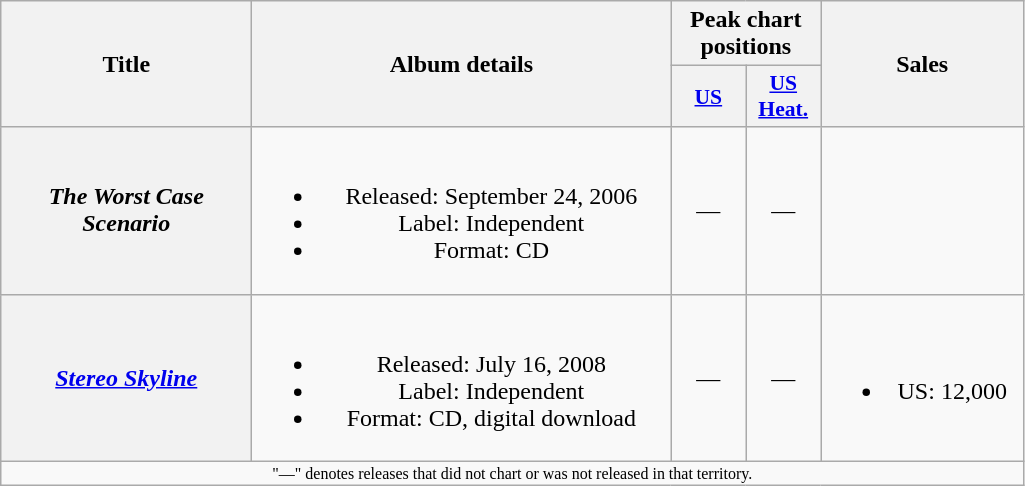<table class="wikitable plainrowheaders" style="text-align:center;" border="1">
<tr>
<th scope="col" rowspan="2" style="width:10em;">Title</th>
<th scope="col" rowspan="2" style="width:17em;">Album details</th>
<th scope="col" colspan="2">Peak chart positions</th>
<th scope="col" rowspan="2" style="width:8em;">Sales</th>
</tr>
<tr>
<th scope="col" style="width:3em;font-size:90%;"><a href='#'>US</a><br></th>
<th scope="col" style="width:3em;font-size:90%;"><a href='#'>US<br>Heat.</a><br></th>
</tr>
<tr>
<th scope="row"><em>The Worst Case Scenario</em></th>
<td><br><ul><li>Released: September 24, 2006</li><li>Label: Independent</li><li>Format: CD</li></ul></td>
<td>—</td>
<td>—</td>
<td></td>
</tr>
<tr>
<th scope="row"><em><a href='#'>Stereo Skyline</a></em></th>
<td><br><ul><li>Released: July 16, 2008</li><li>Label: Independent</li><li>Format: CD, digital download</li></ul></td>
<td>—</td>
<td>—</td>
<td><br><ul><li>US: 12,000</li></ul></td>
</tr>
<tr>
<td colspan="10" style="font-size:8pt">"—" denotes releases that did not chart or was not released in that territory.</td>
</tr>
</table>
